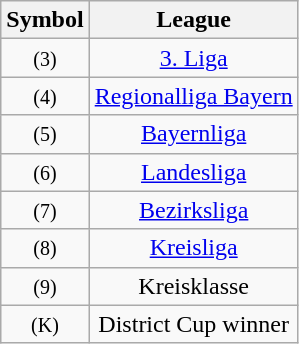<table class="wikitable" style="text-align: center">
<tr>
<th>Symbol</th>
<th>League</th>
</tr>
<tr>
<td><small>(3)</small></td>
<td><a href='#'>3. Liga</a></td>
</tr>
<tr>
<td><small>(4)</small></td>
<td><a href='#'>Regionalliga Bayern</a></td>
</tr>
<tr>
<td><small>(5)</small></td>
<td><a href='#'>Bayernliga</a></td>
</tr>
<tr>
<td><small>(6)</small></td>
<td><a href='#'>Landesliga</a></td>
</tr>
<tr>
<td><small>(7)</small></td>
<td><a href='#'>Bezirksliga</a></td>
</tr>
<tr>
<td><small>(8)</small></td>
<td><a href='#'>Kreisliga</a></td>
</tr>
<tr>
<td><small>(9)</small></td>
<td>Kreisklasse</td>
</tr>
<tr>
<td><small>(K)</small></td>
<td>District Cup winner</td>
</tr>
</table>
